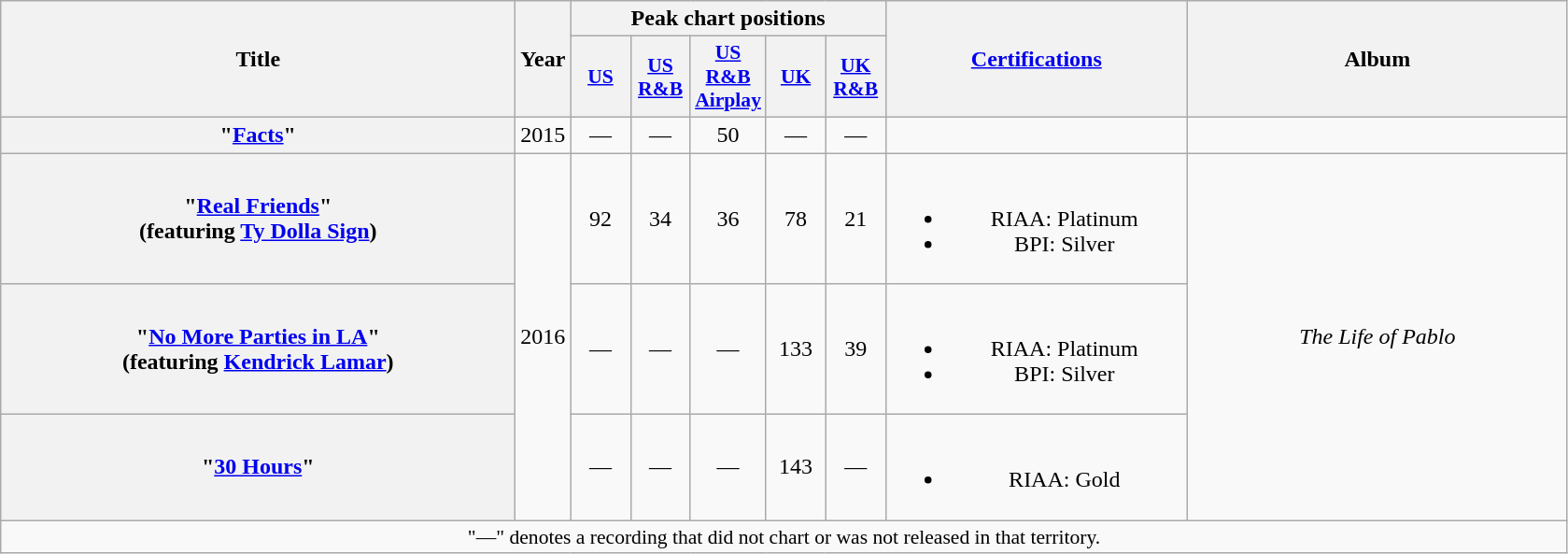<table class="wikitable plainrowheaders" style="text-align:center;">
<tr>
<th scope="col" rowspan="2" style="width:22.5em;">Title</th>
<th scope="col" rowspan="2" style="width:1em;">Year</th>
<th scope="col" colspan="5">Peak chart positions</th>
<th scope="col" rowspan="2" style="width:13em;"><a href='#'>Certifications</a></th>
<th scope="col" rowspan="2" style="width:16.5em;">Album</th>
</tr>
<tr>
<th scope="col" style="width:2.5em;font-size:90%;"><a href='#'>US</a><br></th>
<th scope="col" style="width:2.5em;font-size:90%;"><a href='#'>US<br>R&B</a><br></th>
<th scope="col" style="width:2.5em;font-size:90%;"><a href='#'>US<br>R&B Airplay</a><br></th>
<th scope="col" style="width:2.5em;font-size:90%;"><a href='#'>UK</a><br></th>
<th scope="col" style="width:2.5em;font-size:90%;"><a href='#'>UK<br>R&B</a><br></th>
</tr>
<tr>
<th scope="row">"<a href='#'>Facts</a>"</th>
<td>2015</td>
<td>—</td>
<td>—</td>
<td>50</td>
<td>—</td>
<td>—</td>
<td></td>
<td></td>
</tr>
<tr>
<th scope="row">"<a href='#'>Real Friends</a>"<br><span>(featuring <a href='#'>Ty Dolla Sign</a>)</span></th>
<td rowspan="3">2016</td>
<td>92</td>
<td>34</td>
<td>36</td>
<td>78</td>
<td>21</td>
<td><br><ul><li>RIAA: Platinum</li><li>BPI: Silver</li></ul></td>
<td rowspan="3"><em>The Life of Pablo</em></td>
</tr>
<tr>
<th scope="row">"<a href='#'>No More Parties in LA</a>"<br><span>(featuring <a href='#'>Kendrick Lamar</a>)</span></th>
<td>—</td>
<td>—</td>
<td>—</td>
<td>133</td>
<td>39</td>
<td><br><ul><li>RIAA: Platinum</li><li>BPI: Silver</li></ul></td>
</tr>
<tr>
<th scope="row">"<a href='#'>30 Hours</a>"</th>
<td>—</td>
<td>—</td>
<td>—</td>
<td>143</td>
<td>—</td>
<td><br><ul><li>RIAA: Gold</li></ul></td>
</tr>
<tr>
<td colspan="14" style="font-size:90%">"—" denotes a recording that did not chart or was not released in that territory.</td>
</tr>
</table>
